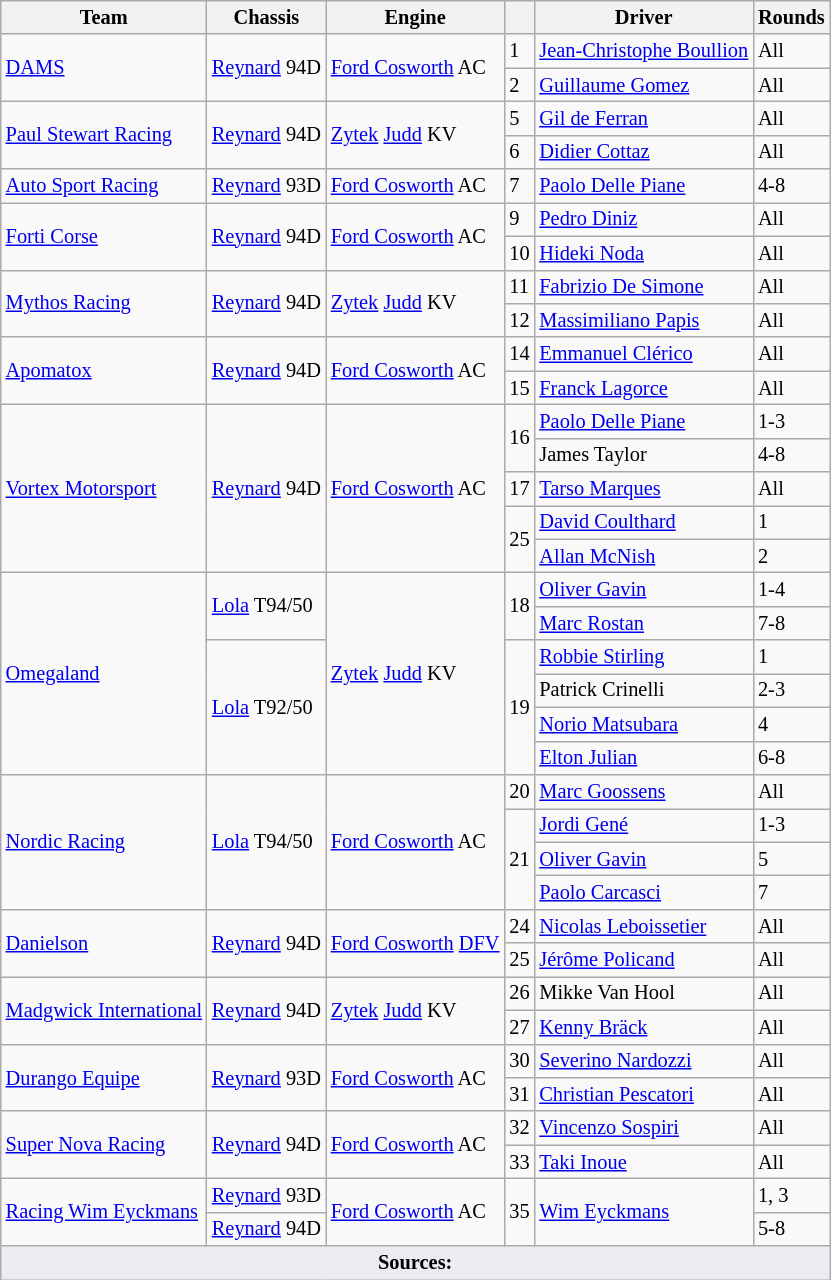<table class="wikitable" style="font-size:85%">
<tr>
<th>Team</th>
<th>Chassis</th>
<th>Engine</th>
<th></th>
<th>Driver</th>
<th>Rounds</th>
</tr>
<tr>
<td rowspan=2> <a href='#'>DAMS</a></td>
<td rowspan=2><a href='#'>Reynard</a> 94D</td>
<td rowspan=2><a href='#'>Ford Cosworth</a> AC</td>
<td>1</td>
<td> <a href='#'>Jean-Christophe Boullion</a></td>
<td>All</td>
</tr>
<tr>
<td>2</td>
<td> <a href='#'>Guillaume Gomez</a></td>
<td>All</td>
</tr>
<tr>
<td rowspan=2> <a href='#'>Paul Stewart Racing</a></td>
<td rowspan=2><a href='#'>Reynard</a> 94D</td>
<td rowspan=2><a href='#'>Zytek</a> <a href='#'>Judd</a> KV</td>
<td>5</td>
<td> <a href='#'>Gil de Ferran</a></td>
<td>All</td>
</tr>
<tr>
<td>6</td>
<td> <a href='#'>Didier Cottaz</a></td>
<td>All</td>
</tr>
<tr>
<td> <a href='#'>Auto Sport Racing</a></td>
<td><a href='#'>Reynard</a> 93D</td>
<td><a href='#'>Ford Cosworth</a> AC</td>
<td>7</td>
<td> <a href='#'>Paolo Delle Piane</a></td>
<td>4-8</td>
</tr>
<tr>
<td rowspan=2> <a href='#'>Forti Corse</a></td>
<td rowspan=2><a href='#'>Reynard</a> 94D</td>
<td rowspan=2><a href='#'>Ford Cosworth</a> AC</td>
<td>9</td>
<td> <a href='#'>Pedro Diniz</a></td>
<td>All</td>
</tr>
<tr>
<td>10</td>
<td> <a href='#'>Hideki Noda</a></td>
<td>All</td>
</tr>
<tr>
<td rowspan=2> <a href='#'>Mythos Racing</a></td>
<td rowspan=2><a href='#'>Reynard</a> 94D</td>
<td rowspan=2><a href='#'>Zytek</a> <a href='#'>Judd</a> KV</td>
<td>11</td>
<td> <a href='#'>Fabrizio De Simone</a></td>
<td>All</td>
</tr>
<tr>
<td>12</td>
<td> <a href='#'>Massimiliano Papis</a></td>
<td>All</td>
</tr>
<tr>
<td rowspan=2> <a href='#'>Apomatox</a></td>
<td rowspan=2><a href='#'>Reynard</a> 94D</td>
<td rowspan=2><a href='#'>Ford Cosworth</a> AC</td>
<td>14</td>
<td> <a href='#'>Emmanuel Clérico</a></td>
<td>All</td>
</tr>
<tr>
<td>15</td>
<td> <a href='#'>Franck Lagorce</a></td>
<td>All</td>
</tr>
<tr>
<td rowspan=5> <a href='#'>Vortex Motorsport</a></td>
<td rowspan=5><a href='#'>Reynard</a> 94D</td>
<td rowspan=5><a href='#'>Ford Cosworth</a> AC</td>
<td rowspan=2>16</td>
<td> <a href='#'>Paolo Delle Piane</a></td>
<td>1-3</td>
</tr>
<tr>
<td> James Taylor</td>
<td>4-8</td>
</tr>
<tr>
<td>17</td>
<td> <a href='#'>Tarso Marques</a></td>
<td>All</td>
</tr>
<tr>
<td rowspan=2>25</td>
<td> <a href='#'>David Coulthard</a></td>
<td>1</td>
</tr>
<tr>
<td> <a href='#'>Allan McNish</a></td>
<td>2</td>
</tr>
<tr>
<td rowspan=6> <a href='#'>Omegaland</a></td>
<td rowspan=2><a href='#'>Lola</a> T94/50</td>
<td rowspan=6><a href='#'>Zytek</a> <a href='#'>Judd</a> KV</td>
<td rowspan=2>18</td>
<td> <a href='#'>Oliver Gavin</a></td>
<td>1-4</td>
</tr>
<tr>
<td> <a href='#'>Marc Rostan</a></td>
<td>7-8</td>
</tr>
<tr>
<td rowspan=4><a href='#'>Lola</a> T92/50</td>
<td rowspan=4>19</td>
<td> <a href='#'>Robbie Stirling</a></td>
<td>1</td>
</tr>
<tr>
<td> Patrick Crinelli</td>
<td>2-3</td>
</tr>
<tr>
<td> <a href='#'>Norio Matsubara</a></td>
<td>4</td>
</tr>
<tr>
<td> <a href='#'>Elton Julian</a></td>
<td>6-8</td>
</tr>
<tr>
<td rowspan=4> <a href='#'>Nordic Racing</a></td>
<td rowspan=4><a href='#'>Lola</a> T94/50</td>
<td rowspan=4><a href='#'>Ford Cosworth</a> AC</td>
<td>20</td>
<td> <a href='#'>Marc Goossens</a></td>
<td>All</td>
</tr>
<tr>
<td rowspan=3>21</td>
<td> <a href='#'>Jordi Gené</a></td>
<td>1-3</td>
</tr>
<tr>
<td> <a href='#'>Oliver Gavin</a></td>
<td>5</td>
</tr>
<tr>
<td> <a href='#'>Paolo Carcasci</a></td>
<td>7</td>
</tr>
<tr>
<td rowspan=2> <a href='#'>Danielson</a></td>
<td rowspan=2><a href='#'>Reynard</a> 94D</td>
<td rowspan=2><a href='#'>Ford Cosworth</a> <a href='#'>DFV</a></td>
<td>24</td>
<td> <a href='#'>Nicolas Leboissetier</a></td>
<td>All</td>
</tr>
<tr>
<td>25</td>
<td> <a href='#'>Jérôme Policand</a></td>
<td>All</td>
</tr>
<tr>
<td rowspan=2> <a href='#'>Madgwick International</a></td>
<td rowspan=2><a href='#'>Reynard</a> 94D</td>
<td rowspan=2><a href='#'>Zytek</a> <a href='#'>Judd</a> KV</td>
<td>26</td>
<td> Mikke Van Hool</td>
<td>All</td>
</tr>
<tr>
<td>27</td>
<td> <a href='#'>Kenny Bräck</a></td>
<td>All</td>
</tr>
<tr>
<td rowspan=2> <a href='#'>Durango Equipe</a></td>
<td rowspan=2><a href='#'>Reynard</a> 93D</td>
<td rowspan=2><a href='#'>Ford Cosworth</a> AC</td>
<td>30</td>
<td> <a href='#'>Severino Nardozzi</a></td>
<td>All</td>
</tr>
<tr>
<td>31</td>
<td> <a href='#'>Christian Pescatori</a></td>
<td>All</td>
</tr>
<tr>
<td rowspan=2> <a href='#'>Super Nova Racing</a></td>
<td rowspan=2><a href='#'>Reynard</a> 94D</td>
<td rowspan=2><a href='#'>Ford Cosworth</a> AC</td>
<td>32</td>
<td> <a href='#'>Vincenzo Sospiri</a></td>
<td>All</td>
</tr>
<tr>
<td>33</td>
<td> <a href='#'>Taki Inoue</a></td>
<td>All</td>
</tr>
<tr>
<td rowspan=2> <a href='#'>Racing Wim Eyckmans</a></td>
<td><a href='#'>Reynard</a> 93D</td>
<td rowspan=2><a href='#'>Ford Cosworth</a> AC</td>
<td rowspan=2>35</td>
<td rowspan=2> <a href='#'>Wim Eyckmans</a></td>
<td>1, 3</td>
</tr>
<tr>
<td><a href='#'>Reynard</a> 94D</td>
<td>5-8</td>
</tr>
<tr class="sortbottom">
<td colspan="6" style="background-color:#EAECF0;text-align:center"><strong>Sources:</strong></td>
</tr>
</table>
